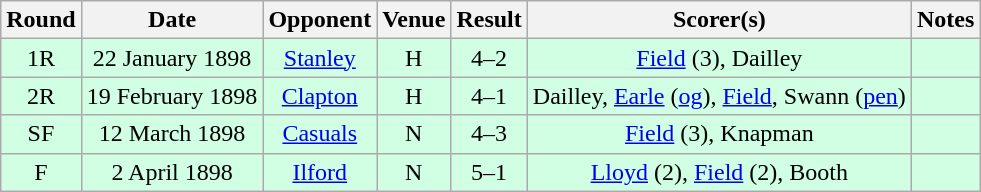<table class="wikitable sortable" style="text-align:center;">
<tr>
<th>Round</th>
<th>Date</th>
<th>Opponent</th>
<th>Venue</th>
<th>Result</th>
<th>Scorer(s)</th>
<th>Notes</th>
</tr>
<tr style="background:#d0ffe3;">
<td>1R</td>
<td>22 January 1898</td>
<td><a href='#'>Stanley</a></td>
<td>H</td>
<td>4–2</td>
<td><a href='#'>Field</a> (3), Dailley</td>
<td></td>
</tr>
<tr style="background:#d0ffe3;">
<td>2R</td>
<td>19 February 1898</td>
<td><a href='#'>Clapton</a></td>
<td>H</td>
<td>4–1</td>
<td>Dailley, <a href='#'>Earle</a> (<a href='#'>og</a>), <a href='#'>Field</a>, Swann (<a href='#'>pen</a>)</td>
<td></td>
</tr>
<tr style="background:#d0ffe3;">
<td>SF</td>
<td>12 March 1898</td>
<td><a href='#'>Casuals</a></td>
<td>N</td>
<td>4–3</td>
<td><a href='#'>Field</a> (3), Knapman</td>
<td></td>
</tr>
<tr style="background:#d0ffe3;">
<td>F</td>
<td>2 April 1898</td>
<td><a href='#'>Ilford</a></td>
<td>N</td>
<td>5–1</td>
<td><a href='#'>Lloyd</a> (2), <a href='#'>Field</a> (2), Booth</td>
<td></td>
</tr>
</table>
